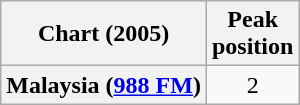<table class="wikitable plainrowheaders">
<tr>
<th>Chart (2005)</th>
<th>Peak <br>position</th>
</tr>
<tr>
<th scope="row">Malaysia (<a href='#'>988 FM</a>)</th>
<td span align="center">2</td>
</tr>
</table>
